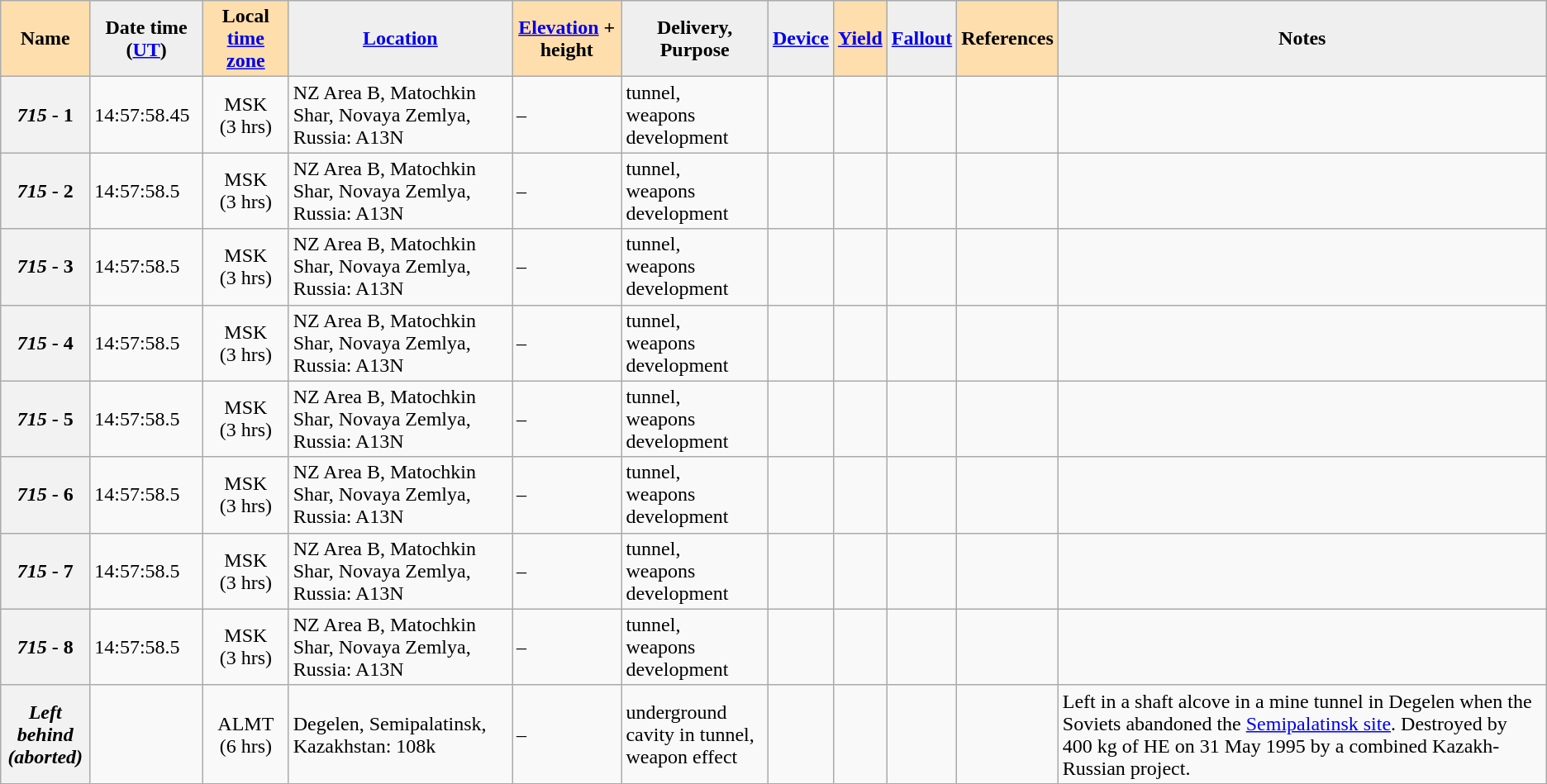<table class="wikitable sortable">
<tr>
<th style="background:#ffdead;">Name </th>
<th style="background:#efefef;">Date time (<a href='#'>UT</a>)</th>
<th style="background:#ffdead;">Local <a href='#'>time zone</a></th>
<th style="background:#efefef;"><a href='#'>Location</a></th>
<th style="background:#ffdead;"><a href='#'>Elevation</a> + height </th>
<th style="background:#efefef;">Delivery, <br>Purpose </th>
<th style="background:#efefef;"><a href='#'>Device</a></th>
<th style="background:#ffdead;"><a href='#'>Yield</a></th>
<th style="background:#efefef;" class="unsortable"><a href='#'>Fallout</a></th>
<th style="background:#ffdead;" class="unsortable">References</th>
<th style="background:#efefef;" class="unsortable">Notes</th>
</tr>
<tr>
<th><em>715</em> - 1</th>
<td> 14:57:58.45</td>
<td style="text-align:center;">MSK (3 hrs)<br></td>
<td>NZ Area B, Matochkin Shar, Novaya Zemlya, Russia: A13N </td>
<td> – </td>
<td>tunnel,<br>weapons development</td>
<td></td>
<td style="text-align:center;"></td>
<td></td>
<td></td>
<td></td>
</tr>
<tr>
<th><em>715</em> - 2</th>
<td> 14:57:58.5</td>
<td style="text-align:center;">MSK (3 hrs)<br></td>
<td>NZ Area B, Matochkin Shar, Novaya Zemlya, Russia: A13N </td>
<td> – </td>
<td>tunnel,<br>weapons development</td>
<td></td>
<td style="text-align:center;"></td>
<td></td>
<td></td>
<td></td>
</tr>
<tr>
<th><em>715</em> - 3</th>
<td> 14:57:58.5</td>
<td style="text-align:center;">MSK (3 hrs)<br></td>
<td>NZ Area B, Matochkin Shar, Novaya Zemlya, Russia: A13N </td>
<td> – </td>
<td>tunnel,<br>weapons development</td>
<td></td>
<td style="text-align:center;"></td>
<td></td>
<td></td>
<td></td>
</tr>
<tr>
<th><em>715</em> - 4</th>
<td> 14:57:58.5</td>
<td style="text-align:center;">MSK (3 hrs)<br></td>
<td>NZ Area B, Matochkin Shar, Novaya Zemlya, Russia: A13N </td>
<td> – </td>
<td>tunnel,<br>weapons development</td>
<td></td>
<td style="text-align:center;"></td>
<td></td>
<td></td>
<td></td>
</tr>
<tr>
<th><em>715</em> - 5</th>
<td> 14:57:58.5</td>
<td style="text-align:center;">MSK (3 hrs)<br></td>
<td>NZ Area B, Matochkin Shar, Novaya Zemlya, Russia: A13N </td>
<td> – </td>
<td>tunnel,<br>weapons development</td>
<td></td>
<td style="text-align:center;"></td>
<td></td>
<td></td>
<td></td>
</tr>
<tr>
<th><em>715</em> - 6</th>
<td> 14:57:58.5</td>
<td style="text-align:center;">MSK (3 hrs)<br></td>
<td>NZ Area B, Matochkin Shar, Novaya Zemlya, Russia: A13N </td>
<td> – </td>
<td>tunnel,<br>weapons development</td>
<td></td>
<td style="text-align:center;"></td>
<td></td>
<td></td>
<td></td>
</tr>
<tr>
<th><em>715</em> - 7</th>
<td> 14:57:58.5</td>
<td style="text-align:center;">MSK (3 hrs)<br></td>
<td>NZ Area B, Matochkin Shar, Novaya Zemlya, Russia: A13N </td>
<td> – </td>
<td>tunnel,<br>weapons development</td>
<td></td>
<td style="text-align:center;"></td>
<td></td>
<td></td>
<td></td>
</tr>
<tr>
<th><em>715</em> - 8</th>
<td> 14:57:58.5</td>
<td style="text-align:center;">MSK (3 hrs)<br></td>
<td>NZ Area B, Matochkin Shar, Novaya Zemlya, Russia: A13N </td>
<td> – </td>
<td>tunnel,<br>weapons development</td>
<td></td>
<td style="text-align:center;"></td>
<td></td>
<td></td>
<td></td>
</tr>
<tr>
<th><em>Left behind</em><br><em>(aborted)</em></th>
<td></td>
<td style="text-align:center;">ALMT (6 hrs)<br></td>
<td>Degelen, Semipalatinsk, Kazakhstan: 108k </td>
<td> – </td>
<td>underground cavity in tunnel,<br>weapon effect</td>
<td></td>
<td style="text-align:center;"></td>
<td></td>
<td></td>
<td>Left in a shaft alcove in a mine tunnel in Degelen when the Soviets abandoned the <a href='#'>Semipalatinsk site</a>.  Destroyed by 400 kg of HE on 31 May 1995 by a combined Kazakh-Russian project.</td>
</tr>
</table>
